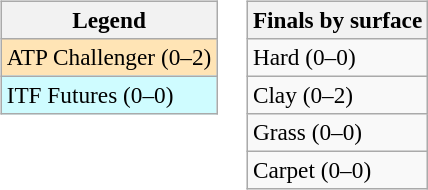<table>
<tr valign=top>
<td><br><table class=wikitable style=font-size:97%>
<tr>
<th>Legend</th>
</tr>
<tr bgcolor=moccasin>
<td>ATP Challenger (0–2)</td>
</tr>
<tr bgcolor=cffcff>
<td>ITF Futures (0–0)</td>
</tr>
</table>
</td>
<td><br><table class=wikitable style=font-size:97%>
<tr>
<th>Finals by surface</th>
</tr>
<tr>
<td>Hard (0–0)</td>
</tr>
<tr>
<td>Clay (0–2)</td>
</tr>
<tr>
<td>Grass (0–0)</td>
</tr>
<tr>
<td>Carpet (0–0)</td>
</tr>
</table>
</td>
</tr>
</table>
